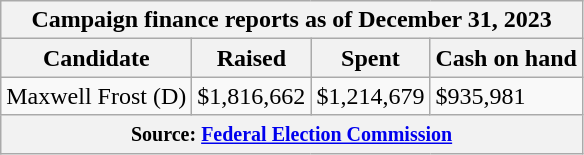<table class="wikitable sortable">
<tr>
<th colspan=4>Campaign finance reports as of December 31, 2023</th>
</tr>
<tr style="text-align:center;">
<th>Candidate</th>
<th>Raised</th>
<th>Spent</th>
<th>Cash on hand</th>
</tr>
<tr>
<td>Maxwell Frost (D)</td>
<td>$1,816,662</td>
<td>$1,214,679</td>
<td>$935,981</td>
</tr>
<tr>
<th colspan="4"><small>Source: <a href='#'>Federal Election Commission</a></small></th>
</tr>
</table>
